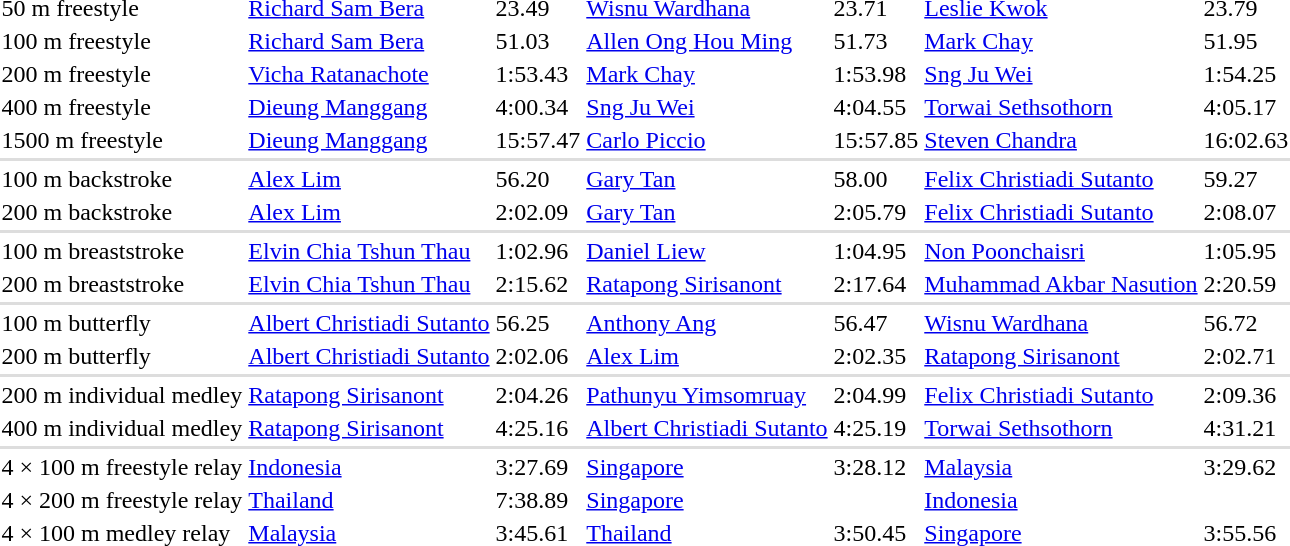<table>
<tr>
<td>50 m freestyle</td>
<td> <a href='#'>Richard Sam Bera</a></td>
<td>23.49</td>
<td> <a href='#'>Wisnu Wardhana</a></td>
<td>23.71</td>
<td> <a href='#'>Leslie Kwok</a></td>
<td>23.79</td>
</tr>
<tr>
<td>100 m freestyle</td>
<td> <a href='#'>Richard Sam Bera</a></td>
<td>51.03</td>
<td> <a href='#'>Allen Ong Hou Ming</a></td>
<td>51.73</td>
<td> <a href='#'>Mark Chay</a></td>
<td>51.95</td>
</tr>
<tr>
<td>200 m freestyle</td>
<td> <a href='#'>Vicha Ratanachote</a></td>
<td>1:53.43</td>
<td> <a href='#'>Mark Chay</a></td>
<td>1:53.98</td>
<td> <a href='#'>Sng Ju Wei</a></td>
<td>1:54.25</td>
</tr>
<tr>
<td>400 m freestyle</td>
<td> <a href='#'>Dieung Manggang</a></td>
<td>4:00.34</td>
<td> <a href='#'>Sng Ju Wei</a></td>
<td>4:04.55</td>
<td> <a href='#'>Torwai Sethsothorn</a></td>
<td>4:05.17</td>
</tr>
<tr>
<td>1500 m freestyle</td>
<td> <a href='#'>Dieung Manggang</a></td>
<td>15:57.47</td>
<td> <a href='#'>Carlo Piccio</a></td>
<td>15:57.85</td>
<td> <a href='#'>Steven Chandra</a></td>
<td>16:02.63</td>
</tr>
<tr bgcolor=#DDDDDD>
<td colspan=7></td>
</tr>
<tr>
<td>100 m backstroke</td>
<td> <a href='#'>Alex Lim</a></td>
<td>56.20</td>
<td> <a href='#'>Gary Tan</a></td>
<td>58.00</td>
<td> <a href='#'>Felix Christiadi Sutanto</a></td>
<td>59.27</td>
</tr>
<tr>
<td>200 m backstroke</td>
<td> <a href='#'>Alex Lim</a></td>
<td>2:02.09</td>
<td> <a href='#'>Gary Tan</a></td>
<td>2:05.79</td>
<td> <a href='#'>Felix Christiadi Sutanto</a></td>
<td>2:08.07</td>
</tr>
<tr bgcolor=#DDDDDD>
<td colspan=7></td>
</tr>
<tr>
<td>100 m breaststroke</td>
<td> <a href='#'>Elvin Chia Tshun Thau</a></td>
<td>1:02.96</td>
<td> <a href='#'>Daniel Liew</a></td>
<td>1:04.95</td>
<td> <a href='#'>Non Poonchaisri</a></td>
<td>1:05.95</td>
</tr>
<tr>
<td>200 m breaststroke</td>
<td> <a href='#'>Elvin Chia Tshun Thau</a></td>
<td>2:15.62</td>
<td> <a href='#'>Ratapong Sirisanont</a></td>
<td>2:17.64</td>
<td> <a href='#'>Muhammad Akbar Nasution</a></td>
<td>2:20.59</td>
</tr>
<tr bgcolor=#DDDDDD>
<td colspan=7></td>
</tr>
<tr>
<td>100 m butterfly</td>
<td> <a href='#'>Albert Christiadi Sutanto</a></td>
<td>56.25</td>
<td> <a href='#'>Anthony Ang</a></td>
<td>56.47</td>
<td> <a href='#'>Wisnu Wardhana</a></td>
<td>56.72</td>
</tr>
<tr>
<td>200 m butterfly</td>
<td> <a href='#'>Albert Christiadi Sutanto</a></td>
<td>2:02.06</td>
<td> <a href='#'>Alex Lim</a></td>
<td>2:02.35</td>
<td> <a href='#'>Ratapong Sirisanont</a></td>
<td>2:02.71</td>
</tr>
<tr bgcolor=#DDDDDD>
<td colspan=7></td>
</tr>
<tr>
<td>200 m individual medley</td>
<td> <a href='#'>Ratapong Sirisanont</a></td>
<td>2:04.26</td>
<td> <a href='#'>Pathunyu Yimsomruay</a></td>
<td>2:04.99</td>
<td> <a href='#'>Felix Christiadi Sutanto</a></td>
<td>2:09.36</td>
</tr>
<tr 1>
<td>400 m individual medley</td>
<td> <a href='#'>Ratapong Sirisanont</a></td>
<td>4:25.16</td>
<td> <a href='#'>Albert Christiadi Sutanto</a></td>
<td>4:25.19</td>
<td> <a href='#'>Torwai Sethsothorn</a></td>
<td>4:31.21</td>
</tr>
<tr bgcolor=#DDDDDD>
<td colspan=7></td>
</tr>
<tr>
<td>4 × 100 m freestyle relay</td>
<td> <a href='#'>Indonesia</a></td>
<td>3:27.69</td>
<td> <a href='#'>Singapore</a></td>
<td>3:28.12</td>
<td> <a href='#'>Malaysia</a></td>
<td>3:29.62</td>
</tr>
<tr>
<td>4 × 200 m freestyle relay</td>
<td> <a href='#'>Thailand</a></td>
<td>7:38.89</td>
<td> <a href='#'>Singapore</a></td>
<td></td>
<td> <a href='#'>Indonesia</a></td>
<td></td>
</tr>
<tr>
<td>4 × 100 m medley relay</td>
<td> <a href='#'>Malaysia</a></td>
<td>3:45.61</td>
<td> <a href='#'>Thailand</a></td>
<td>3:50.45</td>
<td> <a href='#'>Singapore</a></td>
<td>3:55.56</td>
</tr>
</table>
